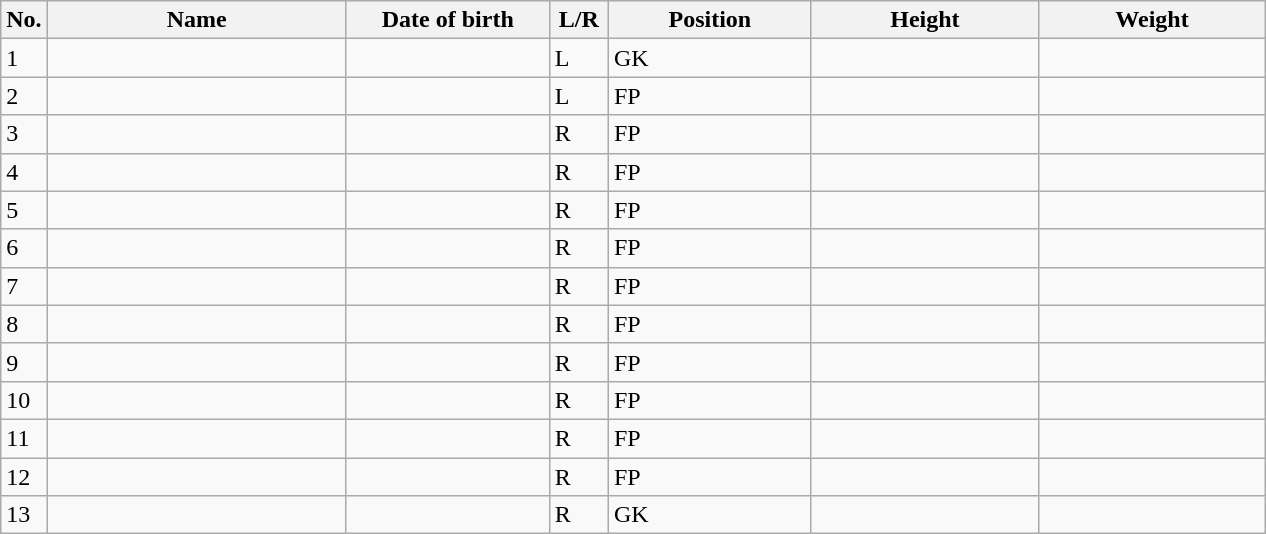<table class=wikitable sortable style=font-size:100%; text-align:center;>
<tr>
<th>No.</th>
<th style=width:12em>Name</th>
<th style=width:8em>Date of birth</th>
<th style=width:2em>L/R</th>
<th style=width:8em>Position</th>
<th style=width:9em>Height</th>
<th style=width:9em>Weight</th>
</tr>
<tr>
<td>1</td>
<td align=left></td>
<td></td>
<td>L</td>
<td>GK</td>
<td></td>
<td></td>
</tr>
<tr>
<td>2</td>
<td align=left></td>
<td></td>
<td>L</td>
<td>FP</td>
<td></td>
<td></td>
</tr>
<tr>
<td>3</td>
<td align=left></td>
<td></td>
<td>R</td>
<td>FP</td>
<td></td>
<td></td>
</tr>
<tr>
<td>4</td>
<td align=left></td>
<td></td>
<td>R</td>
<td>FP</td>
<td></td>
<td></td>
</tr>
<tr>
<td>5</td>
<td align=left></td>
<td></td>
<td>R</td>
<td>FP</td>
<td></td>
<td></td>
</tr>
<tr>
<td>6</td>
<td align=left></td>
<td></td>
<td>R</td>
<td>FP</td>
<td></td>
<td></td>
</tr>
<tr>
<td>7</td>
<td align=left></td>
<td></td>
<td>R</td>
<td>FP</td>
<td></td>
<td></td>
</tr>
<tr>
<td>8</td>
<td align=left></td>
<td></td>
<td>R</td>
<td>FP</td>
<td></td>
<td></td>
</tr>
<tr>
<td>9</td>
<td align=left></td>
<td></td>
<td>R</td>
<td>FP</td>
<td></td>
<td></td>
</tr>
<tr>
<td>10</td>
<td align=left></td>
<td></td>
<td>R</td>
<td>FP</td>
<td></td>
<td></td>
</tr>
<tr>
<td>11</td>
<td align=left></td>
<td></td>
<td>R</td>
<td>FP</td>
<td></td>
<td></td>
</tr>
<tr>
<td>12</td>
<td align=left></td>
<td></td>
<td>R</td>
<td>FP</td>
<td></td>
<td></td>
</tr>
<tr>
<td>13</td>
<td align=left></td>
<td></td>
<td>R</td>
<td>GK</td>
<td></td>
<td></td>
</tr>
</table>
